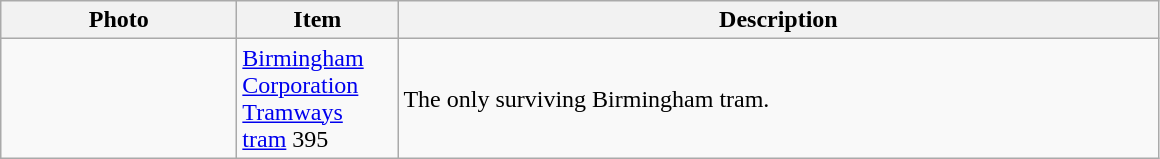<table class="wikitable">
<tr>
<th style="width: 150px;">Photo</th>
<th style="width: 100px;">Item</th>
<th style="width: 500px">Description</th>
</tr>
<tr>
<td></td>
<td><a href='#'>Birmingham Corporation Tramways</a> <a href='#'>tram</a> 395</td>
<td>The only surviving Birmingham tram.</td>
</tr>
</table>
